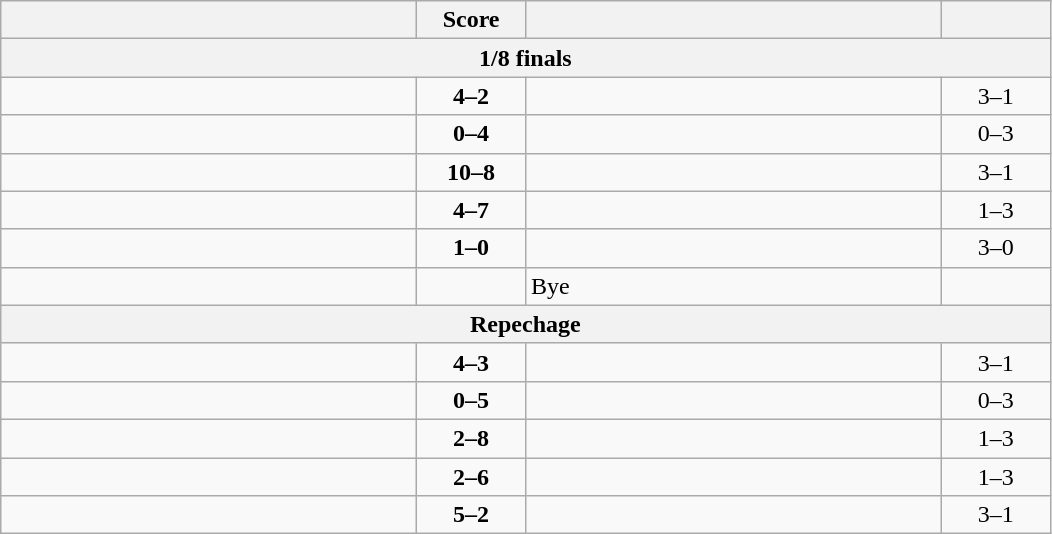<table class="wikitable" style="text-align: left; ">
<tr>
<th align="right" width="270"></th>
<th width="65">Score</th>
<th align="left" width="270"></th>
<th width="65"></th>
</tr>
<tr>
<th colspan=4>1/8 finals</th>
</tr>
<tr>
<td><strong></strong></td>
<td align="center"><strong>4–2</strong></td>
<td></td>
<td align=center>3–1 <strong></strong></td>
</tr>
<tr>
<td></td>
<td align="center"><strong>0–4</strong></td>
<td><strong></strong></td>
<td align=center>0–3 <strong></strong></td>
</tr>
<tr>
<td><strong></strong></td>
<td align="center"><strong>10–8</strong></td>
<td></td>
<td align=center>3–1 <strong></strong></td>
</tr>
<tr>
<td></td>
<td align="center"><strong>4–7</strong></td>
<td><strong></strong></td>
<td align=center>1–3 <strong></strong></td>
</tr>
<tr>
<td><strong></strong></td>
<td align="center"><strong>1–0</strong></td>
<td></td>
<td align=center>3–0 <strong></strong></td>
</tr>
<tr>
<td><strong></strong></td>
<td></td>
<td>Bye</td>
<td></td>
</tr>
<tr>
<th colspan=4>Repechage</th>
</tr>
<tr>
<td><strong></strong></td>
<td align="center"><strong>4–3</strong></td>
<td></td>
<td align=center>3–1 <strong></strong></td>
</tr>
<tr>
<td></td>
<td align="center"><strong>0–5</strong></td>
<td><strong></strong></td>
<td align=center>0–3 <strong></strong></td>
</tr>
<tr>
<td></td>
<td align="center"><strong>2–8</strong></td>
<td><strong></strong></td>
<td align=center>1–3 <strong></strong></td>
</tr>
<tr>
<td></td>
<td align="center"><strong>2–6</strong></td>
<td><strong></strong></td>
<td align=center>1–3 <strong></strong></td>
</tr>
<tr>
<td><strong></strong></td>
<td align="center"><strong>5–2</strong></td>
<td></td>
<td align=center>3–1 <strong></strong></td>
</tr>
</table>
